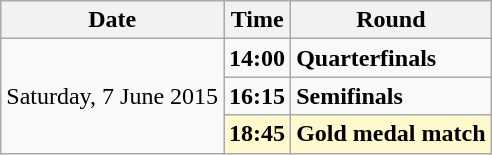<table class="wikitable">
<tr>
<th>Date</th>
<th>Time</th>
<th>Round</th>
</tr>
<tr>
<td rowspan="5">Saturday, 7 June 2015</td>
<td><strong>14:00</strong></td>
<td><strong>Quarterfinals</strong></td>
</tr>
<tr>
<td><strong>16:15</strong></td>
<td><strong>Semifinals</strong></td>
</tr>
<tr style="background:lemonchiffon;">
<td><strong>18:45</strong></td>
<td><strong>Gold medal match</strong></td>
</tr>
</table>
